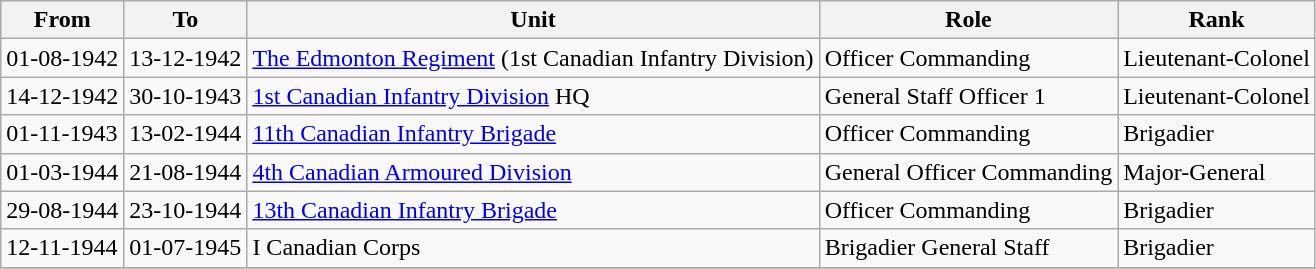<table class="wikitable">
<tr>
<th>From</th>
<th>To</th>
<th>Unit</th>
<th>Role</th>
<th>Rank</th>
</tr>
<tr>
<td>01-08-1942</td>
<td>13-12-1942</td>
<td><a href='#'>The Edmonton Regiment</a> (1st Canadian Infantry Division)</td>
<td>Officer Commanding</td>
<td>Lieutenant-Colonel</td>
</tr>
<tr>
<td>14-12-1942</td>
<td>30-10-1943</td>
<td><a href='#'>1st Canadian Infantry Division</a> HQ</td>
<td>General Staff Officer 1</td>
<td>Lieutenant-Colonel</td>
</tr>
<tr>
<td>01-11-1943</td>
<td>13-02-1944</td>
<td><a href='#'>11th Canadian Infantry Brigade</a></td>
<td>Officer Commanding</td>
<td>Brigadier</td>
</tr>
<tr>
<td>01-03-1944</td>
<td>21-08-1944</td>
<td><a href='#'>4th Canadian Armoured Division</a></td>
<td>General Officer Commanding</td>
<td>Major-General</td>
</tr>
<tr>
<td>29-08-1944</td>
<td>23-10-1944</td>
<td><a href='#'>13th Canadian Infantry Brigade</a></td>
<td>Officer Commanding</td>
<td>Brigadier</td>
</tr>
<tr>
<td>12-11-1944</td>
<td>01-07-1945</td>
<td>I Canadian Corps</td>
<td>Brigadier General Staff</td>
<td>Brigadier</td>
</tr>
<tr>
</tr>
</table>
